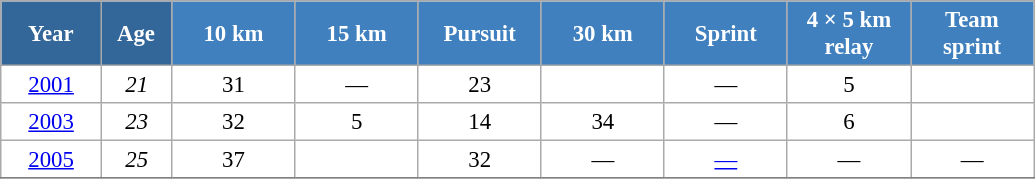<table class="wikitable" style="font-size:95%; text-align:center; border:grey solid 1px; border-collapse:collapse; background:#ffffff;">
<tr>
<th style="background-color:#369; color:white; width:60px;"> Year </th>
<th style="background-color:#369; color:white; width:40px;"> Age </th>
<th style="background-color:#4180be; color:white; width:75px;"> 10 km </th>
<th style="background-color:#4180be; color:white; width:75px;"> 15 km </th>
<th style="background-color:#4180be; color:white; width:75px;"> Pursuit </th>
<th style="background-color:#4180be; color:white; width:75px;"> 30 km </th>
<th style="background-color:#4180be; color:white; width:75px;"> Sprint </th>
<th style="background-color:#4180be; color:white; width:75px;"> 4 × 5 km <br> relay </th>
<th style="background-color:#4180be; color:white; width:75px;"> Team <br> sprint </th>
</tr>
<tr>
<td><a href='#'>2001</a></td>
<td><em>21</em></td>
<td>31</td>
<td>—</td>
<td>23</td>
<td></td>
<td>—</td>
<td>5</td>
<td></td>
</tr>
<tr>
<td><a href='#'>2003</a></td>
<td><em>23</em></td>
<td>32</td>
<td>5</td>
<td>14</td>
<td>34</td>
<td>—</td>
<td>6</td>
<td></td>
</tr>
<tr>
<td><a href='#'>2005</a></td>
<td><em>25</em></td>
<td>37</td>
<td></td>
<td>32</td>
<td>—</td>
<td><a href='#'>—</a></td>
<td>—</td>
<td>—</td>
</tr>
<tr>
</tr>
</table>
